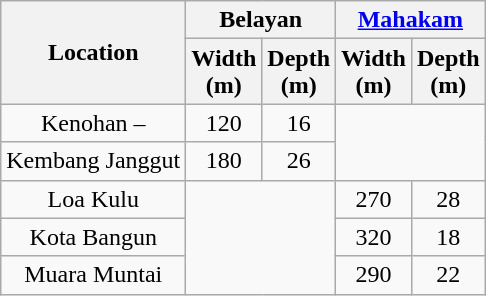<table class="wikitable" style="text-align:center;">
<tr>
<th rowspan="2">Location</th>
<th colspan="2">Belayan</th>
<th colspan="2"><a href='#'>Mahakam</a></th>
</tr>
<tr>
<th>Width<br>(m)</th>
<th>Depth<br>(m)</th>
<th>Width<br>(m)</th>
<th>Depth<br>(m)</th>
</tr>
<tr>
<td>Kenohan –</td>
<td>120</td>
<td>16</td>
<td colspan="2" rowspan="2"></td>
</tr>
<tr>
<td>Kembang Janggut </td>
<td>180</td>
<td>26</td>
</tr>
<tr>
<td>Loa Kulu </td>
<td colspan="2" rowspan="3"></td>
<td>270</td>
<td>28</td>
</tr>
<tr>
<td>Kota Bangun </td>
<td>320</td>
<td>18</td>
</tr>
<tr>
<td>Muara Muntai </td>
<td>290</td>
<td>22</td>
</tr>
</table>
